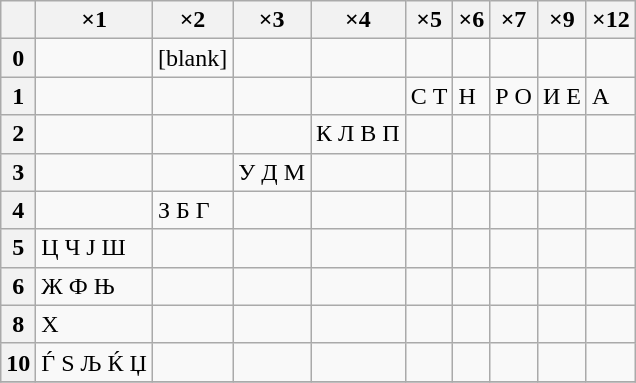<table class="wikitable floatright">
<tr>
<th></th>
<th>×1</th>
<th>×2</th>
<th>×3</th>
<th>×4</th>
<th>×5</th>
<th>×6</th>
<th>×7</th>
<th>×9</th>
<th>×12</th>
</tr>
<tr>
<th>0</th>
<td></td>
<td>[blank]</td>
<td></td>
<td></td>
<td></td>
<td></td>
<td></td>
<td></td>
<td></td>
</tr>
<tr>
<th>1</th>
<td></td>
<td></td>
<td></td>
<td></td>
<td>С Т</td>
<td>Н</td>
<td>Р О</td>
<td>И Е</td>
<td>А</td>
</tr>
<tr>
<th>2</th>
<td></td>
<td></td>
<td></td>
<td>К Л В П</td>
<td></td>
<td></td>
<td></td>
<td></td>
<td></td>
</tr>
<tr>
<th>3</th>
<td></td>
<td></td>
<td>У Д М</td>
<td></td>
<td></td>
<td></td>
<td></td>
<td></td>
<td></td>
</tr>
<tr>
<th>4</th>
<td></td>
<td>З Б Г</td>
<td></td>
<td></td>
<td></td>
<td></td>
<td></td>
<td></td>
<td></td>
</tr>
<tr>
<th>5</th>
<td>Ц Ч Ј Ш</td>
<td></td>
<td></td>
<td></td>
<td></td>
<td></td>
<td></td>
<td></td>
<td></td>
</tr>
<tr>
<th>6</th>
<td>Ж Ф Њ</td>
<td></td>
<td></td>
<td></td>
<td></td>
<td></td>
<td></td>
<td></td>
<td></td>
</tr>
<tr>
<th>8</th>
<td>Х</td>
<td></td>
<td></td>
<td></td>
<td></td>
<td></td>
<td></td>
<td></td>
<td></td>
</tr>
<tr>
<th>10</th>
<td>Ѓ Ѕ Љ Ќ Џ</td>
<td></td>
<td></td>
<td></td>
<td></td>
<td></td>
<td></td>
<td></td>
<td></td>
</tr>
<tr>
</tr>
</table>
